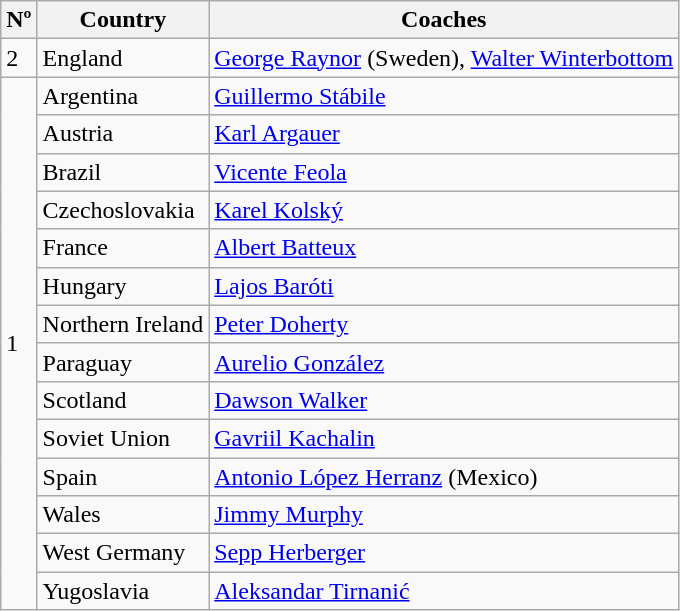<table class="wikitable">
<tr>
<th>Nº</th>
<th>Country</th>
<th>Coaches</th>
</tr>
<tr>
<td rowspan="1">2</td>
<td> England</td>
<td><a href='#'>George Raynor</a> (Sweden), <a href='#'>Walter Winterbottom</a></td>
</tr>
<tr>
<td rowspan="14">1</td>
<td> Argentina</td>
<td><a href='#'>Guillermo Stábile</a></td>
</tr>
<tr>
<td> Austria</td>
<td><a href='#'>Karl Argauer</a></td>
</tr>
<tr>
<td> Brazil</td>
<td><a href='#'>Vicente Feola</a></td>
</tr>
<tr>
<td> Czechoslovakia</td>
<td><a href='#'>Karel Kolský</a></td>
</tr>
<tr>
<td> France</td>
<td><a href='#'>Albert Batteux</a></td>
</tr>
<tr>
<td> Hungary</td>
<td><a href='#'>Lajos Baróti</a></td>
</tr>
<tr>
<td> Northern Ireland</td>
<td><a href='#'>Peter Doherty</a></td>
</tr>
<tr>
<td> Paraguay</td>
<td><a href='#'>Aurelio González</a></td>
</tr>
<tr>
<td> Scotland</td>
<td><a href='#'>Dawson Walker</a></td>
</tr>
<tr>
<td> Soviet Union</td>
<td><a href='#'>Gavriil Kachalin</a></td>
</tr>
<tr>
<td> Spain</td>
<td><a href='#'>Antonio López Herranz</a> (Mexico)</td>
</tr>
<tr>
<td> Wales</td>
<td><a href='#'>Jimmy Murphy</a></td>
</tr>
<tr>
<td> West Germany</td>
<td><a href='#'>Sepp Herberger</a></td>
</tr>
<tr>
<td> Yugoslavia</td>
<td><a href='#'>Aleksandar Tirnanić</a></td>
</tr>
</table>
